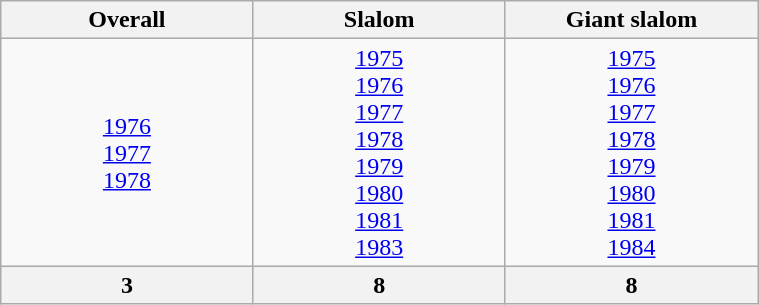<table class="wikitable" width=40% style="font-size:100%; text-align:center;">
<tr>
<th style=width:33%>Overall</th>
<th style=width:33%>Slalom</th>
<th style=width:33%>Giant slalom</th>
</tr>
<tr>
<td><a href='#'>1976</a><br><a href='#'>1977</a><br><a href='#'>1978</a></td>
<td><a href='#'>1975</a><br><a href='#'>1976</a><br><a href='#'>1977</a><br><a href='#'>1978</a><br><a href='#'>1979</a><br><a href='#'>1980</a><br><a href='#'>1981</a><br><a href='#'>1983</a></td>
<td><a href='#'>1975</a><br><a href='#'>1976</a><br><a href='#'>1977</a><br><a href='#'>1978</a><br><a href='#'>1979</a><br><a href='#'>1980</a><br><a href='#'>1981</a><br><a href='#'>1984</a></td>
</tr>
<tr>
<th>3</th>
<th>8</th>
<th>8</th>
</tr>
</table>
